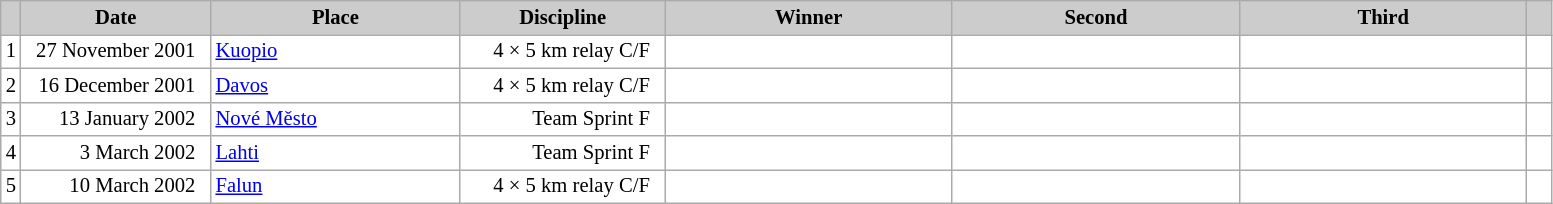<table class="wikitable plainrowheaders" style="background:#fff; font-size:86%; line-height:16px; border:grey solid 1px; border-collapse:collapse;">
<tr style="background:#ccc; text-align:center;">
<th scope="col" style="background:#ccc; width=20 px;"></th>
<th scope="col" style="background:#ccc; width:120px;">Date</th>
<th scope="col" style="background:#ccc; width:160px;">Place</th>
<th scope="col" style="background:#ccc; width:130px;">Discipline</th>
<th scope="col" style="background:#ccc; width:185px;">Winner</th>
<th scope="col" style="background:#ccc; width:185px;">Second</th>
<th scope="col" style="background:#ccc; width:185px;">Third</th>
<th scope="col" style="background:#ccc; width:10px;"></th>
</tr>
<tr>
<td align=center>1</td>
<td align=right>27 November 2001  </td>
<td> <a href='#'>Kuopio</a></td>
<td align=right>4 × 5 km relay C/F  </td>
<td></td>
<td></td>
<td></td>
<td></td>
</tr>
<tr>
<td align=center>2</td>
<td align=right>16 December 2001  </td>
<td> <a href='#'>Davos</a></td>
<td align=right>4 × 5 km relay C/F  </td>
<td></td>
<td></td>
<td></td>
<td></td>
</tr>
<tr>
<td align=center>3</td>
<td align=right>13 January 2002  </td>
<td> <a href='#'>Nové Město</a></td>
<td align=right>Team Sprint F  </td>
<td></td>
<td></td>
<td></td>
<td></td>
</tr>
<tr>
<td align=center>4</td>
<td align=right>3 March 2002  </td>
<td> <a href='#'>Lahti</a></td>
<td align=right>Team Sprint F  </td>
<td></td>
<td></td>
<td></td>
<td></td>
</tr>
<tr>
<td align=center>5</td>
<td align=right>10 March 2002  </td>
<td> <a href='#'>Falun</a></td>
<td align=right>4 × 5 km relay C/F  </td>
<td></td>
<td></td>
<td></td>
<td></td>
</tr>
</table>
